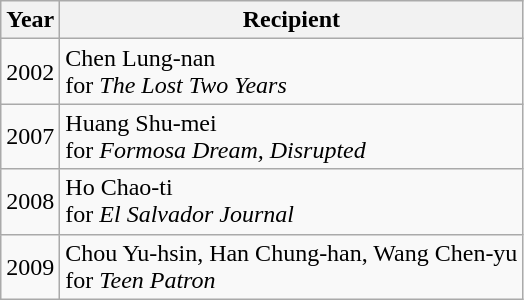<table class="wikitable sortable">
<tr>
<th>Year</th>
<th>Recipient</th>
</tr>
<tr>
<td>2002</td>
<td>Chen Lung-nan<br> for <em>The Lost Two Years</em></td>
</tr>
<tr>
<td>2007</td>
<td>Huang Shu-mei<br> for <em>Formosa Dream, Disrupted</em></td>
</tr>
<tr>
<td>2008</td>
<td>Ho Chao-ti<br> for <em>El Salvador Journal</em></td>
</tr>
<tr>
<td>2009</td>
<td>Chou Yu-hsin, Han Chung-han, Wang Chen-yu<br> for <em>Teen Patron</em></td>
</tr>
</table>
